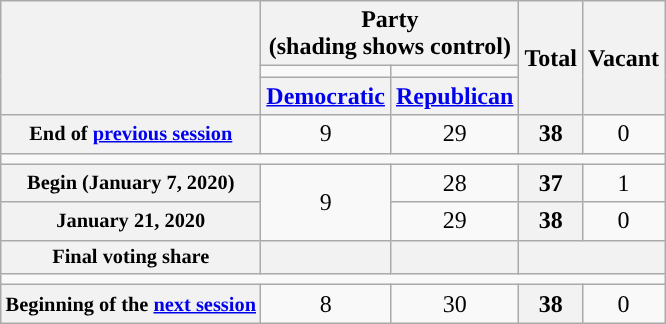<table class="wikitable" style="text-align:center">
<tr>
<th rowspan="3" scope="col"> </th>
<th colspan="2" scope="col">Party<div>(shading shows control)</div></th>
<th rowspan="3" scope="col">Total</th>
<th rowspan="3" scope="col">Vacant</th>
</tr>
<tr style="height:5px">
<td style="background-color:"></td>
<td style="background-color:"></td>
</tr>
<tr>
<th scope="col"><a href='#'>Democratic</a></th>
<th scope="col"><a href='#'>Republican</a></th>
</tr>
<tr>
<th scope="row" style="font-size:85%">End of <a href='#'>previous session</a></th>
<td>9</td>
<td>29</td>
<th>38</th>
<td>0</td>
</tr>
<tr>
<td colspan="5"></td>
</tr>
<tr>
<th scope="row" style="font-size:85%">Begin (January 7, 2020)</th>
<td rowspan="2">9</td>
<td>28</td>
<th>37</th>
<td>1</td>
</tr>
<tr>
<th scope="row" style="font-size:85%">January 21, 2020</th>
<td>29</td>
<th>38</th>
<td>0</td>
</tr>
<tr>
<th scope="row" style="font-size:85%">Final voting share</th>
<th></th>
<th></th>
<th colspan="2"></th>
</tr>
<tr>
<td colspan="5"></td>
</tr>
<tr>
<th scope="row" style="font-size:85%">Beginning of the <a href='#'>next session</a></th>
<td>8</td>
<td>30</td>
<th>38</th>
<td>0</td>
</tr>
</table>
